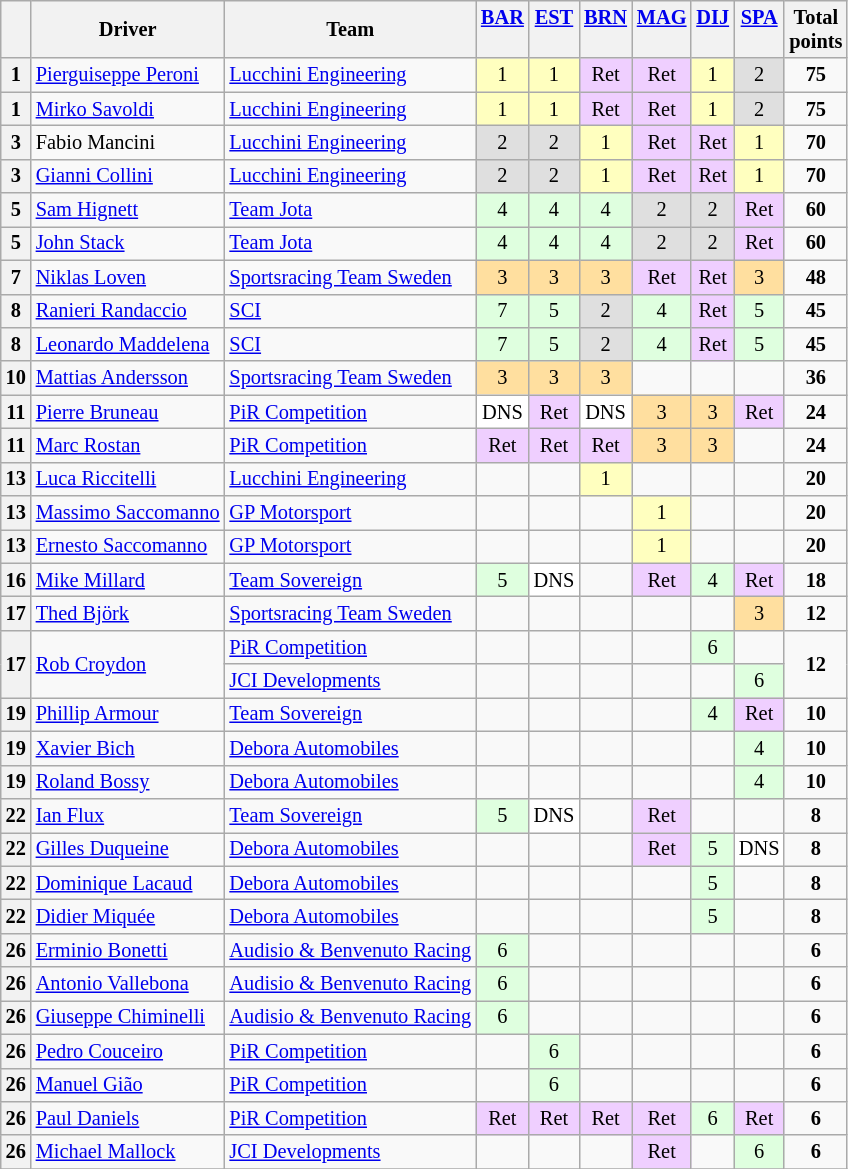<table class="wikitable" style="font-size: 85%; text-align:center;">
<tr valign="top">
<th valign=middle></th>
<th valign=middle>Driver</th>
<th valign=middle>Team</th>
<th><a href='#'>BAR</a><br></th>
<th><a href='#'>EST</a><br></th>
<th><a href='#'>BRN</a><br></th>
<th><a href='#'>MAG</a><br></th>
<th><a href='#'>DIJ</a><br></th>
<th><a href='#'>SPA</a><br></th>
<th valign=middle>Total<br>points</th>
</tr>
<tr>
<th>1</th>
<td align=left> <a href='#'>Pierguiseppe Peroni</a></td>
<td align=left> <a href='#'>Lucchini Engineering</a></td>
<td style="background:#FFFFBF;">1</td>
<td style="background:#FFFFBF;">1</td>
<td style="background:#EFCFFF;">Ret</td>
<td style="background:#EFCFFF;">Ret</td>
<td style="background:#FFFFBF;">1</td>
<td style="background:#DFDFDF;">2</td>
<td><strong>75</strong></td>
</tr>
<tr>
<th>1</th>
<td align=left> <a href='#'>Mirko Savoldi</a></td>
<td align=left> <a href='#'>Lucchini Engineering</a></td>
<td style="background:#FFFFBF;">1</td>
<td style="background:#FFFFBF;">1</td>
<td style="background:#EFCFFF;">Ret</td>
<td style="background:#EFCFFF;">Ret</td>
<td style="background:#FFFFBF;">1</td>
<td style="background:#DFDFDF;">2</td>
<td><strong>75</strong></td>
</tr>
<tr>
<th>3</th>
<td align=left> Fabio Mancini</td>
<td align=left> <a href='#'>Lucchini Engineering</a></td>
<td style="background:#DFDFDF;">2</td>
<td style="background:#DFDFDF;">2</td>
<td style="background:#FFFFBF;">1</td>
<td style="background:#EFCFFF;">Ret</td>
<td style="background:#EFCFFF;">Ret</td>
<td style="background:#FFFFBF;">1</td>
<td><strong>70</strong></td>
</tr>
<tr>
<th>3</th>
<td align=left> <a href='#'>Gianni Collini</a></td>
<td align=left> <a href='#'>Lucchini Engineering</a></td>
<td style="background:#DFDFDF;">2</td>
<td style="background:#DFDFDF;">2</td>
<td style="background:#FFFFBF;">1</td>
<td style="background:#EFCFFF;">Ret</td>
<td style="background:#EFCFFF;">Ret</td>
<td style="background:#FFFFBF;">1</td>
<td><strong>70</strong></td>
</tr>
<tr>
<th>5</th>
<td align=left> <a href='#'>Sam Hignett</a></td>
<td align=left> <a href='#'>Team Jota</a></td>
<td style="background:#DFFFDF;">4</td>
<td style="background:#DFFFDF;">4</td>
<td style="background:#DFFFDF;">4</td>
<td style="background:#DFDFDF;">2</td>
<td style="background:#DFDFDF;">2</td>
<td style="background:#EFCFFF;">Ret</td>
<td><strong>60</strong></td>
</tr>
<tr>
<th>5</th>
<td align=left> <a href='#'>John Stack</a></td>
<td align=left> <a href='#'>Team Jota</a></td>
<td style="background:#DFFFDF;">4</td>
<td style="background:#DFFFDF;">4</td>
<td style="background:#DFFFDF;">4</td>
<td style="background:#DFDFDF;">2</td>
<td style="background:#DFDFDF;">2</td>
<td style="background:#EFCFFF;">Ret</td>
<td><strong>60</strong></td>
</tr>
<tr>
<th>7</th>
<td align=left> <a href='#'>Niklas Loven</a></td>
<td align=left> <a href='#'>Sportsracing Team Sweden</a></td>
<td style="background:#FFDF9F;">3</td>
<td style="background:#FFDF9F;">3</td>
<td style="background:#FFDF9F;">3</td>
<td style="background:#EFCFFF;">Ret</td>
<td style="background:#EFCFFF;">Ret</td>
<td style="background:#FFDF9F;">3</td>
<td><strong>48</strong></td>
</tr>
<tr>
<th>8</th>
<td align=left> <a href='#'>Ranieri Randaccio</a></td>
<td align=left> <a href='#'>SCI</a></td>
<td style="background:#DFFFDF;">7</td>
<td style="background:#DFFFDF;">5</td>
<td style="background:#DFDFDF;">2</td>
<td style="background:#DFFFDF;">4</td>
<td style="background:#EFCFFF;">Ret</td>
<td style="background:#DFFFDF;">5</td>
<td><strong>45</strong></td>
</tr>
<tr>
<th>8</th>
<td align=left> <a href='#'>Leonardo Maddelena</a></td>
<td align=left> <a href='#'>SCI</a></td>
<td style="background:#DFFFDF;">7</td>
<td style="background:#DFFFDF;">5</td>
<td style="background:#DFDFDF;">2</td>
<td style="background:#DFFFDF;">4</td>
<td style="background:#EFCFFF;">Ret</td>
<td style="background:#DFFFDF;">5</td>
<td><strong>45</strong></td>
</tr>
<tr>
<th>10</th>
<td align=left> <a href='#'>Mattias Andersson</a></td>
<td align=left> <a href='#'>Sportsracing Team Sweden</a></td>
<td style="background:#FFDF9F;">3</td>
<td style="background:#FFDF9F;">3</td>
<td style="background:#FFDF9F;">3</td>
<td></td>
<td></td>
<td></td>
<td><strong>36</strong></td>
</tr>
<tr>
<th>11</th>
<td align=left> <a href='#'>Pierre Bruneau</a></td>
<td align=left> <a href='#'>PiR Competition</a></td>
<td style="background:#FFFFFF;">DNS</td>
<td style="background:#EFCFFF;">Ret</td>
<td style="background:#FFFFFF;">DNS</td>
<td style="background:#FFDF9F;">3</td>
<td style="background:#FFDF9F;">3</td>
<td style="background:#EFCFFF;">Ret</td>
<td><strong>24</strong></td>
</tr>
<tr>
<th>11</th>
<td align=left> <a href='#'>Marc Rostan</a></td>
<td align=left> <a href='#'>PiR Competition</a></td>
<td style="background:#EFCFFF;">Ret</td>
<td style="background:#EFCFFF;">Ret</td>
<td style="background:#EFCFFF;">Ret</td>
<td style="background:#FFDF9F;">3</td>
<td style="background:#FFDF9F;">3</td>
<td></td>
<td><strong>24</strong></td>
</tr>
<tr>
<th>13</th>
<td align=left> <a href='#'>Luca Riccitelli</a></td>
<td align=left> <a href='#'>Lucchini Engineering</a></td>
<td></td>
<td></td>
<td style="background:#FFFFBF;">1</td>
<td></td>
<td></td>
<td></td>
<td><strong>20</strong></td>
</tr>
<tr>
<th>13</th>
<td align=left> <a href='#'>Massimo Saccomanno</a></td>
<td align=left> <a href='#'>GP Motorsport</a></td>
<td></td>
<td></td>
<td></td>
<td style="background:#FFFFBF;">1</td>
<td></td>
<td></td>
<td><strong>20</strong></td>
</tr>
<tr>
<th>13</th>
<td align=left> <a href='#'>Ernesto Saccomanno</a></td>
<td align=left> <a href='#'>GP Motorsport</a></td>
<td></td>
<td></td>
<td></td>
<td style="background:#FFFFBF;">1</td>
<td></td>
<td></td>
<td><strong>20</strong></td>
</tr>
<tr>
<th>16</th>
<td align=left> <a href='#'>Mike Millard</a></td>
<td align=left> <a href='#'>Team Sovereign</a></td>
<td style="background:#DFFFDF;">5</td>
<td style="background:#FFFFFF;">DNS</td>
<td></td>
<td style="background:#EFCFFF;">Ret</td>
<td style="background:#DFFFDF;">4</td>
<td style="background:#EFCFFF;">Ret</td>
<td><strong>18</strong></td>
</tr>
<tr>
<th>17</th>
<td align=left> <a href='#'>Thed Björk</a></td>
<td align=left> <a href='#'>Sportsracing Team Sweden</a></td>
<td></td>
<td></td>
<td></td>
<td></td>
<td></td>
<td style="background:#FFDF9F;">3</td>
<td><strong>12</strong></td>
</tr>
<tr>
<th rowspan=2>17</th>
<td rowspan=2 align=left> <a href='#'>Rob Croydon</a></td>
<td align=left> <a href='#'>PiR Competition</a></td>
<td></td>
<td></td>
<td></td>
<td></td>
<td style="background:#DFFFDF;">6</td>
<td></td>
<td rowspan=2><strong>12</strong></td>
</tr>
<tr>
<td align=left> <a href='#'>JCI Developments</a></td>
<td></td>
<td></td>
<td></td>
<td></td>
<td></td>
<td style="background:#DFFFDF;">6</td>
</tr>
<tr>
<th>19</th>
<td align=left> <a href='#'>Phillip Armour</a></td>
<td align=left> <a href='#'>Team Sovereign</a></td>
<td></td>
<td></td>
<td></td>
<td></td>
<td style="background:#DFFFDF;">4</td>
<td style="background:#EFCFFF;">Ret</td>
<td><strong>10</strong></td>
</tr>
<tr>
<th>19</th>
<td align=left> <a href='#'>Xavier Bich</a></td>
<td align=left> <a href='#'>Debora Automobiles</a></td>
<td></td>
<td></td>
<td></td>
<td></td>
<td></td>
<td style="background:#DFFFDF;">4</td>
<td><strong>10</strong></td>
</tr>
<tr>
<th>19</th>
<td align=left> <a href='#'>Roland Bossy</a></td>
<td align=left> <a href='#'>Debora Automobiles</a></td>
<td></td>
<td></td>
<td></td>
<td></td>
<td></td>
<td style="background:#DFFFDF;">4</td>
<td><strong>10</strong></td>
</tr>
<tr>
<th>22</th>
<td align=left> <a href='#'>Ian Flux</a></td>
<td align=left> <a href='#'>Team Sovereign</a></td>
<td style="background:#DFFFDF;">5</td>
<td style="background:#FFFFFF;">DNS</td>
<td></td>
<td style="background:#EFCFFF;">Ret</td>
<td></td>
<td></td>
<td><strong>8</strong></td>
</tr>
<tr>
<th>22</th>
<td align=left> <a href='#'>Gilles Duqueine</a></td>
<td align=left> <a href='#'>Debora Automobiles</a></td>
<td></td>
<td></td>
<td></td>
<td style="background:#EFCFFF;">Ret</td>
<td style="background:#DFFFDF;">5</td>
<td style="background:#FFFFFF;">DNS</td>
<td><strong>8</strong></td>
</tr>
<tr>
<th>22</th>
<td align=left> <a href='#'>Dominique Lacaud</a></td>
<td align=left> <a href='#'>Debora Automobiles</a></td>
<td></td>
<td></td>
<td></td>
<td></td>
<td style="background:#DFFFDF;">5</td>
<td></td>
<td><strong>8</strong></td>
</tr>
<tr>
<th>22</th>
<td align=left> <a href='#'>Didier Miquée</a></td>
<td align=left> <a href='#'>Debora Automobiles</a></td>
<td></td>
<td></td>
<td></td>
<td></td>
<td style="background:#DFFFDF;">5</td>
<td></td>
<td><strong>8</strong></td>
</tr>
<tr>
<th>26</th>
<td align=left> <a href='#'>Erminio Bonetti</a></td>
<td align=left> <a href='#'>Audisio & Benvenuto Racing</a></td>
<td style="background:#DFFFDF;">6</td>
<td></td>
<td></td>
<td></td>
<td></td>
<td></td>
<td><strong>6</strong></td>
</tr>
<tr>
<th>26</th>
<td align=left> <a href='#'>Antonio Vallebona</a></td>
<td align=left> <a href='#'>Audisio & Benvenuto Racing</a></td>
<td style="background:#DFFFDF;">6</td>
<td></td>
<td></td>
<td></td>
<td></td>
<td></td>
<td><strong>6</strong></td>
</tr>
<tr>
<th>26</th>
<td align=left> <a href='#'>Giuseppe Chiminelli</a></td>
<td align=left> <a href='#'>Audisio & Benvenuto Racing</a></td>
<td style="background:#DFFFDF;">6</td>
<td></td>
<td></td>
<td></td>
<td></td>
<td></td>
<td><strong>6</strong></td>
</tr>
<tr>
<th>26</th>
<td align=left> <a href='#'>Pedro Couceiro</a></td>
<td align=left> <a href='#'>PiR Competition</a></td>
<td></td>
<td style="background:#DFFFDF;">6</td>
<td></td>
<td></td>
<td></td>
<td></td>
<td><strong>6</strong></td>
</tr>
<tr>
<th>26</th>
<td align=left> <a href='#'>Manuel Gião</a></td>
<td align=left> <a href='#'>PiR Competition</a></td>
<td></td>
<td style="background:#DFFFDF;">6</td>
<td></td>
<td></td>
<td></td>
<td></td>
<td><strong>6</strong></td>
</tr>
<tr>
<th>26</th>
<td align=left> <a href='#'>Paul Daniels</a></td>
<td align=left> <a href='#'>PiR Competition</a></td>
<td style="background:#EFCFFF;">Ret</td>
<td style="background:#EFCFFF;">Ret</td>
<td style="background:#EFCFFF;">Ret</td>
<td style="background:#EFCFFF;">Ret</td>
<td style="background:#DFFFDF;">6</td>
<td style="background:#EFCFFF;">Ret</td>
<td><strong>6</strong></td>
</tr>
<tr>
<th>26</th>
<td align=left> <a href='#'>Michael Mallock</a></td>
<td align=left> <a href='#'>JCI Developments</a></td>
<td></td>
<td></td>
<td></td>
<td style="background:#EFCFFF;">Ret</td>
<td></td>
<td style="background:#DFFFDF;">6</td>
<td><strong>6</strong></td>
</tr>
<tr>
</tr>
</table>
